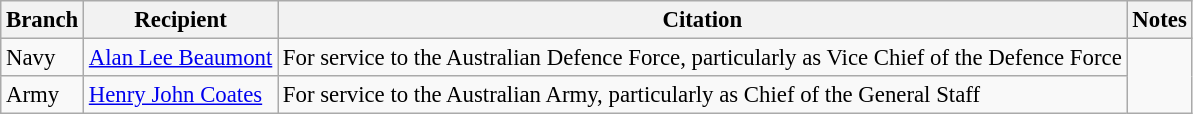<table class="wikitable" style="font-size:95%;">
<tr>
<th>Branch</th>
<th>Recipient</th>
<th>Citation</th>
<th>Notes</th>
</tr>
<tr>
<td>Navy</td>
<td> <a href='#'>Alan Lee Beaumont</a> </td>
<td>For service to the Australian Defence Force, particularly as Vice Chief of the Defence Force</td>
<td rowspan=2></td>
</tr>
<tr>
<td>Army</td>
<td> <a href='#'>Henry John Coates</a> </td>
<td>For service to the Australian Army, particularly as Chief of the General Staff</td>
</tr>
</table>
